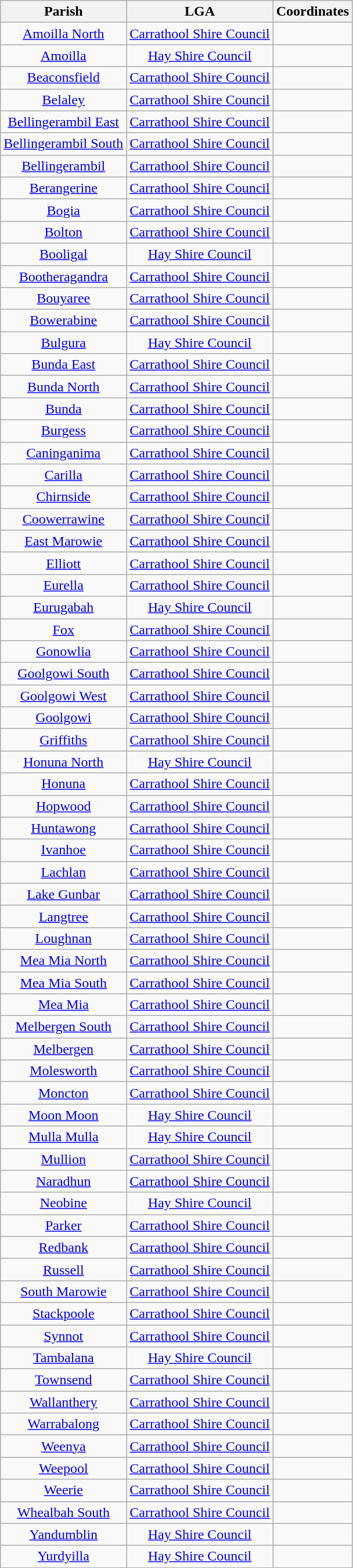<table class="wikitable" style="text-align:center">
<tr>
<th>Parish</th>
<th>LGA</th>
<th>Coordinates</th>
</tr>
<tr>
<td><a href='#'>Amoilla North</a></td>
<td><a href='#'>Carrathool Shire Council</a></td>
<td></td>
</tr>
<tr>
<td><a href='#'>Amoilla</a></td>
<td><a href='#'>Hay Shire Council</a></td>
<td></td>
</tr>
<tr>
<td><a href='#'>Beaconsfield</a></td>
<td><a href='#'>Carrathool Shire Council</a></td>
<td></td>
</tr>
<tr>
<td><a href='#'>Belaley</a></td>
<td><a href='#'>Carrathool Shire Council</a></td>
<td></td>
</tr>
<tr>
<td><a href='#'>Bellingerambil East</a></td>
<td><a href='#'>Carrathool Shire Council</a></td>
<td></td>
</tr>
<tr>
<td><a href='#'>Bellingerambil South</a></td>
<td><a href='#'>Carrathool Shire Council</a></td>
<td></td>
</tr>
<tr>
<td><a href='#'>Bellingerambil</a></td>
<td><a href='#'>Carrathool Shire Council</a></td>
<td></td>
</tr>
<tr>
<td><a href='#'>Berangerine</a></td>
<td><a href='#'>Carrathool Shire Council</a></td>
<td></td>
</tr>
<tr>
<td><a href='#'>Bogia</a></td>
<td><a href='#'>Carrathool Shire Council</a></td>
<td></td>
</tr>
<tr>
<td><a href='#'>Bolton</a></td>
<td><a href='#'>Carrathool Shire Council</a></td>
<td></td>
</tr>
<tr>
<td><a href='#'>Booligal</a></td>
<td><a href='#'>Hay Shire Council</a></td>
<td></td>
</tr>
<tr>
<td><a href='#'>Bootheragandra</a></td>
<td><a href='#'>Carrathool Shire Council</a></td>
<td></td>
</tr>
<tr>
<td><a href='#'>Bouyaree</a></td>
<td><a href='#'>Carrathool Shire Council</a></td>
<td></td>
</tr>
<tr>
<td><a href='#'>Bowerabine</a></td>
<td><a href='#'>Carrathool Shire Council</a></td>
<td></td>
</tr>
<tr>
<td><a href='#'>Bulgura</a></td>
<td><a href='#'>Hay Shire Council</a></td>
<td></td>
</tr>
<tr>
<td><a href='#'>Bunda East</a></td>
<td><a href='#'>Carrathool Shire Council</a></td>
<td></td>
</tr>
<tr>
<td><a href='#'>Bunda North</a></td>
<td><a href='#'>Carrathool Shire Council</a></td>
<td></td>
</tr>
<tr>
<td><a href='#'>Bunda</a></td>
<td><a href='#'>Carrathool Shire Council</a></td>
<td></td>
</tr>
<tr>
<td><a href='#'>Burgess</a></td>
<td><a href='#'>Carrathool Shire Council</a></td>
<td></td>
</tr>
<tr>
<td><a href='#'>Caninganima</a></td>
<td><a href='#'>Carrathool Shire Council</a></td>
<td></td>
</tr>
<tr>
<td><a href='#'>Carilla</a></td>
<td><a href='#'>Carrathool Shire Council</a></td>
<td></td>
</tr>
<tr>
<td><a href='#'>Chirnside</a></td>
<td><a href='#'>Carrathool Shire Council</a></td>
<td></td>
</tr>
<tr>
<td><a href='#'>Coowerrawine</a></td>
<td><a href='#'>Carrathool Shire Council</a></td>
<td></td>
</tr>
<tr>
<td><a href='#'>East Marowie</a></td>
<td><a href='#'>Carrathool Shire Council</a></td>
<td></td>
</tr>
<tr>
<td><a href='#'>Elliott</a></td>
<td><a href='#'>Carrathool Shire Council</a></td>
<td></td>
</tr>
<tr>
<td><a href='#'>Eurella</a></td>
<td><a href='#'>Carrathool Shire Council</a></td>
<td></td>
</tr>
<tr>
<td><a href='#'>Eurugabah</a></td>
<td><a href='#'>Hay Shire Council</a></td>
<td></td>
</tr>
<tr>
<td><a href='#'>Fox</a></td>
<td><a href='#'>Carrathool Shire Council</a></td>
<td></td>
</tr>
<tr>
<td><a href='#'>Gonowlia</a></td>
<td><a href='#'>Carrathool Shire Council</a></td>
<td></td>
</tr>
<tr>
<td><a href='#'>Goolgowi South</a></td>
<td><a href='#'>Carrathool Shire Council</a></td>
<td></td>
</tr>
<tr>
<td><a href='#'>Goolgowi West</a></td>
<td><a href='#'>Carrathool Shire Council</a></td>
<td></td>
</tr>
<tr>
<td><a href='#'>Goolgowi</a></td>
<td><a href='#'>Carrathool Shire Council</a></td>
<td></td>
</tr>
<tr>
<td><a href='#'>Griffiths</a></td>
<td><a href='#'>Carrathool Shire Council</a></td>
<td></td>
</tr>
<tr>
<td><a href='#'>Honuna North</a></td>
<td><a href='#'>Hay Shire Council</a></td>
<td></td>
</tr>
<tr>
<td><a href='#'>Honuna</a></td>
<td><a href='#'>Carrathool Shire Council</a></td>
<td></td>
</tr>
<tr>
<td><a href='#'>Hopwood</a></td>
<td><a href='#'>Carrathool Shire Council</a></td>
<td></td>
</tr>
<tr>
<td><a href='#'>Huntawong</a></td>
<td><a href='#'>Carrathool Shire Council</a></td>
<td></td>
</tr>
<tr>
<td><a href='#'>Ivanhoe</a></td>
<td><a href='#'>Carrathool Shire Council</a></td>
<td></td>
</tr>
<tr>
<td><a href='#'>Lachlan</a></td>
<td><a href='#'>Carrathool Shire Council</a></td>
<td></td>
</tr>
<tr>
<td><a href='#'>Lake Gunbar</a></td>
<td><a href='#'>Carrathool Shire Council</a></td>
<td></td>
</tr>
<tr>
<td><a href='#'>Langtree</a></td>
<td><a href='#'>Carrathool Shire Council</a></td>
<td></td>
</tr>
<tr>
<td><a href='#'>Loughnan</a></td>
<td><a href='#'>Carrathool Shire Council</a></td>
<td></td>
</tr>
<tr>
<td><a href='#'>Mea Mia North</a></td>
<td><a href='#'>Carrathool Shire Council</a></td>
<td></td>
</tr>
<tr>
<td><a href='#'>Mea Mia South</a></td>
<td><a href='#'>Carrathool Shire Council</a></td>
<td></td>
</tr>
<tr>
<td><a href='#'>Mea Mia</a></td>
<td><a href='#'>Carrathool Shire Council</a></td>
<td></td>
</tr>
<tr>
<td><a href='#'>Melbergen South</a></td>
<td><a href='#'>Carrathool Shire Council</a></td>
<td></td>
</tr>
<tr>
<td><a href='#'>Melbergen</a></td>
<td><a href='#'>Carrathool Shire Council</a></td>
<td></td>
</tr>
<tr>
<td><a href='#'>Molesworth</a></td>
<td><a href='#'>Carrathool Shire Council</a></td>
<td></td>
</tr>
<tr>
<td><a href='#'>Moncton</a></td>
<td><a href='#'>Carrathool Shire Council</a></td>
<td></td>
</tr>
<tr>
<td><a href='#'>Moon Moon</a></td>
<td><a href='#'>Hay Shire Council</a></td>
<td></td>
</tr>
<tr>
<td><a href='#'>Mulla Mulla</a></td>
<td><a href='#'>Hay Shire Council</a></td>
<td></td>
</tr>
<tr>
<td><a href='#'>Mullion</a></td>
<td><a href='#'>Carrathool Shire Council</a></td>
<td></td>
</tr>
<tr>
<td><a href='#'>Naradhun</a></td>
<td><a href='#'>Carrathool Shire Council</a></td>
<td></td>
</tr>
<tr>
<td><a href='#'>Neobine</a></td>
<td><a href='#'>Hay Shire Council</a></td>
<td></td>
</tr>
<tr>
<td><a href='#'>Parker</a></td>
<td><a href='#'>Carrathool Shire Council</a></td>
<td></td>
</tr>
<tr>
<td><a href='#'>Redbank</a></td>
<td><a href='#'>Carrathool Shire Council</a></td>
<td></td>
</tr>
<tr>
<td><a href='#'>Russell</a></td>
<td><a href='#'>Carrathool Shire Council</a></td>
<td></td>
</tr>
<tr>
<td><a href='#'>South Marowie</a></td>
<td><a href='#'>Carrathool Shire Council</a></td>
<td></td>
</tr>
<tr>
<td><a href='#'>Stackpoole</a></td>
<td><a href='#'>Carrathool Shire Council</a></td>
<td></td>
</tr>
<tr>
<td><a href='#'>Synnot</a></td>
<td><a href='#'>Carrathool Shire Council</a></td>
<td></td>
</tr>
<tr>
<td><a href='#'>Tambalana</a></td>
<td><a href='#'>Hay Shire Council</a></td>
<td></td>
</tr>
<tr>
<td><a href='#'>Townsend</a></td>
<td><a href='#'>Carrathool Shire Council</a></td>
<td></td>
</tr>
<tr>
<td><a href='#'>Wallanthery</a></td>
<td><a href='#'>Carrathool Shire Council</a></td>
<td></td>
</tr>
<tr>
<td><a href='#'>Warrabalong</a></td>
<td><a href='#'>Carrathool Shire Council</a></td>
<td></td>
</tr>
<tr>
<td><a href='#'>Weenya</a></td>
<td><a href='#'>Carrathool Shire Council</a></td>
<td></td>
</tr>
<tr>
<td><a href='#'>Weepool</a></td>
<td><a href='#'>Carrathool Shire Council</a></td>
<td></td>
</tr>
<tr>
<td><a href='#'>Weerie</a></td>
<td><a href='#'>Carrathool Shire Council</a></td>
<td></td>
</tr>
<tr>
<td><a href='#'>Whealbah South</a></td>
<td><a href='#'>Carrathool Shire Council</a></td>
<td></td>
</tr>
<tr>
<td><a href='#'>Yandumblin</a></td>
<td><a href='#'>Hay Shire Council</a></td>
<td></td>
</tr>
<tr>
<td><a href='#'>Yurdyilla</a></td>
<td><a href='#'>Hay Shire Council</a></td>
<td></td>
</tr>
</table>
